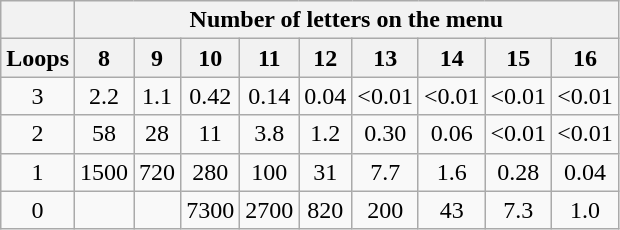<table class="wikitable" style="text-align:center">
<tr>
<th></th>
<th colspan=9>Number of letters on the menu</th>
</tr>
<tr>
<th>Loops</th>
<th>8</th>
<th>9</th>
<th>10</th>
<th>11</th>
<th>12</th>
<th>13</th>
<th>14</th>
<th>15</th>
<th>16</th>
</tr>
<tr>
<td>3</td>
<td>2.2</td>
<td>1.1</td>
<td>0.42</td>
<td>0.14</td>
<td>0.04</td>
<td><0.01</td>
<td><0.01</td>
<td><0.01</td>
<td><0.01</td>
</tr>
<tr>
<td>2</td>
<td>58</td>
<td>28</td>
<td>11</td>
<td>3.8</td>
<td>1.2</td>
<td>0.30</td>
<td>0.06</td>
<td><0.01</td>
<td><0.01</td>
</tr>
<tr>
<td>1</td>
<td>1500</td>
<td>720</td>
<td>280</td>
<td>100</td>
<td>31</td>
<td>7.7</td>
<td>1.6</td>
<td>0.28</td>
<td>0.04</td>
</tr>
<tr>
<td>0</td>
<td></td>
<td></td>
<td>7300</td>
<td>2700</td>
<td>820</td>
<td>200</td>
<td>43</td>
<td>7.3</td>
<td>1.0</td>
</tr>
</table>
